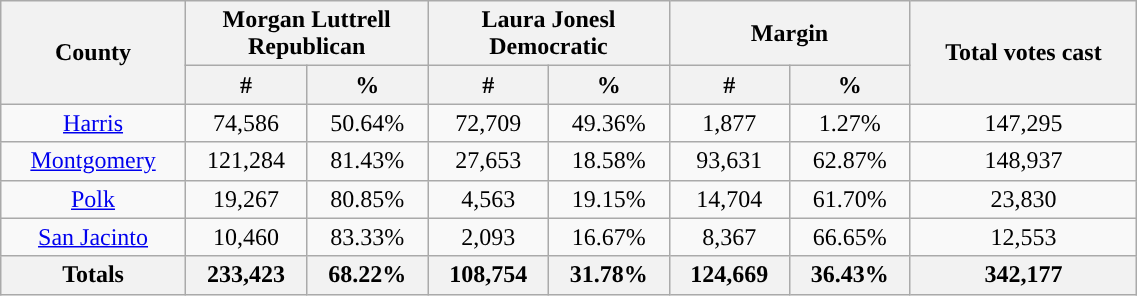<table width="60%"  class="wikitable sortable" style="text-align:center">
<tr>
<th rowspan="2">County</th>
<th style="text-align:center;" colspan="2">Morgan Luttrell<br>Republican</th>
<th style="text-align:center;" colspan="2">Laura Jonesl<br>Democratic</th>
<th style="text-align:center;" colspan="2">Margin</th>
<th rowspan="2" style="text-align:center;">Total votes cast</th>
</tr>
<tr>
<th style="text-align:center;" data-sort-type="number">#</th>
<th style="text-align:center;" data-sort-type="number">%</th>
<th style="text-align:center;" data-sort-type="number">#</th>
<th style="text-align:center;" data-sort-type="number">%</th>
<th style="text-align:center;" data-sort-type="number">#</th>
<th style="text-align:center;" data-sort-type="number">%</th>
</tr>
<tr style="text-align:center;">
<td style="background-color:"><a href='#'>Harris</a></td>
<td style="background-color:">74,586</td>
<td style="background-color:">50.64%</td>
<td style="color:black;background-color:">72,709</td>
<td style="color:black;background-color:">49.36%</td>
<td style="background-color:">1,877</td>
<td style="background-color:">1.27%</td>
<td style="background-color:">147,295</td>
</tr>
<tr style="text-align:center;">
<td style="background-color:"><a href='#'>Montgomery</a></td>
<td style="background-color:">121,284</td>
<td style="background-color:">81.43%</td>
<td style="color:black;background-color:">27,653</td>
<td style="color:black;background-color:">18.58%</td>
<td style="background-color:">93,631</td>
<td style="background-color:">62.87%</td>
<td style="background-color:">148,937</td>
</tr>
<tr style="text-align:center;">
<td style="background-color:"><a href='#'>Polk</a></td>
<td style="background-color:">19,267</td>
<td style="background-color:">80.85%</td>
<td style="color:black;background-color:">4,563</td>
<td style="color:black;background-color:">19.15%</td>
<td style="background-color:">14,704</td>
<td style="background-color:">61.70%</td>
<td style="background-color:">23,830</td>
</tr>
<tr style="text-align:center;">
<td style="background-color:"><a href='#'>San Jacinto</a></td>
<td style="background-color:">10,460</td>
<td style="background-color:">83.33%</td>
<td style="color:black;background-color:">2,093</td>
<td style="color:black;background-color:">16.67%</td>
<td style="background-color:">8,367</td>
<td style="background-color:">66.65%</td>
<td style="background-color:">12,553</td>
</tr>
<tr style="text-align:center;">
<th>Totals</th>
<th>233,423</th>
<th>68.22%</th>
<th>108,754</th>
<th>31.78%</th>
<th>124,669</th>
<th>36.43%</th>
<th>342,177</th>
</tr>
</table>
